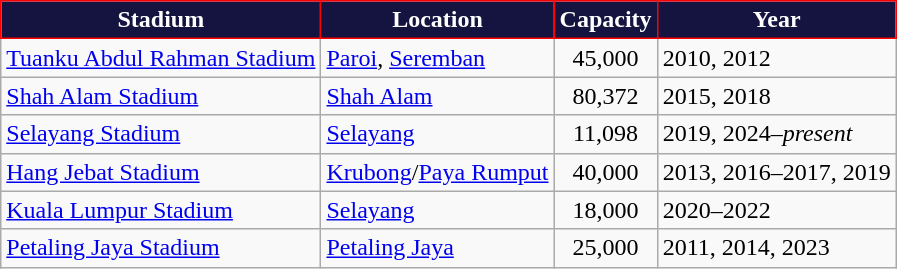<table class="wikitable">
<tr>
<th style="background:#151440; color:white; border:1px solid red;">Stadium</th>
<th style="background:#151440; color:white; border:1px solid red;">Location</th>
<th style="background:#151440; color:white; border:1px solid red;">Capacity</th>
<th style="background:#151440; color:white; border:1px solid red;">Year</th>
</tr>
<tr>
<td><a href='#'>Tuanku Abdul Rahman Stadium</a></td>
<td><a href='#'>Paroi</a>, <a href='#'>Seremban</a></td>
<td align=center>45,000</td>
<td>2010, 2012</td>
</tr>
<tr>
<td><a href='#'>Shah Alam Stadium</a></td>
<td><a href='#'>Shah Alam</a></td>
<td align=center>80,372</td>
<td>2015, 2018</td>
</tr>
<tr>
<td><a href='#'>Selayang Stadium</a></td>
<td><a href='#'>Selayang</a></td>
<td align=center>11,098</td>
<td>2019, 2024–<em>present</em></td>
</tr>
<tr>
<td><a href='#'>Hang Jebat Stadium</a></td>
<td><a href='#'>Krubong</a>/<a href='#'>Paya Rumput</a></td>
<td align=center>40,000</td>
<td>2013, 2016–2017, 2019</td>
</tr>
<tr>
<td><a href='#'>Kuala Lumpur Stadium</a></td>
<td><a href='#'>Selayang</a></td>
<td align=center>18,000</td>
<td>2020–2022</td>
</tr>
<tr>
<td><a href='#'>Petaling Jaya Stadium</a></td>
<td><a href='#'>Petaling Jaya</a></td>
<td align=center>25,000</td>
<td>2011, 2014, 2023</td>
</tr>
</table>
